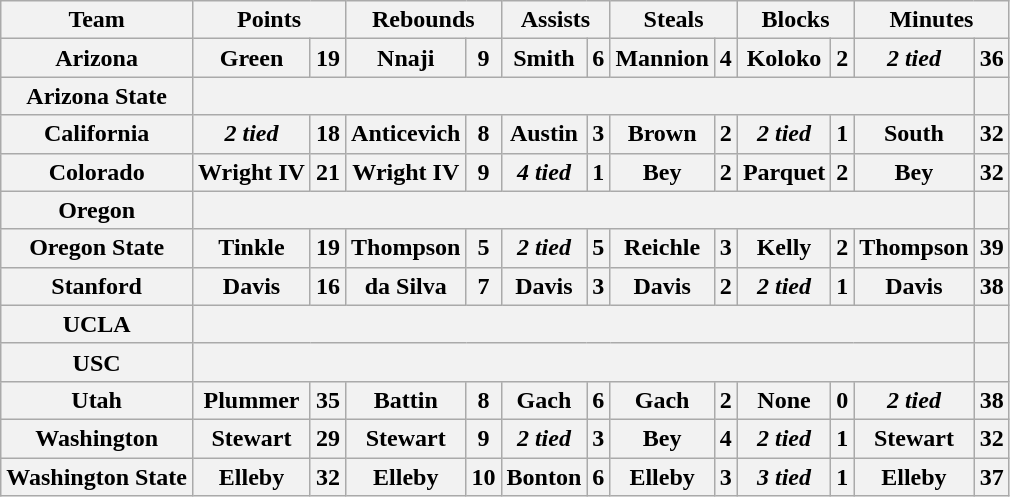<table class="wikitable" style="text-align:center">
<tr>
<th>Team</th>
<th colspan=2>Points</th>
<th colspan=2>Rebounds</th>
<th colspan=2>Assists</th>
<th colspan=2>Steals</th>
<th colspan=2>Blocks</th>
<th colspan=2>Minutes</th>
</tr>
<tr>
<th style=>Arizona</th>
<th>Green</th>
<th>19</th>
<th>Nnaji</th>
<th>9</th>
<th>Smith</th>
<th>6</th>
<th>Mannion</th>
<th>4</th>
<th>Koloko</th>
<th>2</th>
<th><em>2 tied</em></th>
<th>36</th>
</tr>
<tr>
<th style=>Arizona State</th>
<th colspan="11"></th>
<th></th>
</tr>
<tr>
<th style=>California</th>
<th><em>2 tied</em></th>
<th>18</th>
<th>Anticevich</th>
<th>8</th>
<th>Austin</th>
<th>3</th>
<th>Brown</th>
<th>2</th>
<th><em>2 tied</em></th>
<th>1</th>
<th>South</th>
<th>32</th>
</tr>
<tr>
<th style=>Colorado</th>
<th>Wright IV</th>
<th>21</th>
<th>Wright IV</th>
<th>9</th>
<th><em>4 tied</em></th>
<th>1</th>
<th>Bey</th>
<th>2</th>
<th>Parquet</th>
<th>2</th>
<th>Bey</th>
<th>32</th>
</tr>
<tr>
<th style=>Oregon</th>
<th colspan="11"></th>
<th></th>
</tr>
<tr>
<th style=>Oregon State</th>
<th>Tinkle</th>
<th>19</th>
<th>Thompson</th>
<th>5</th>
<th><em>2 tied</em></th>
<th>5</th>
<th>Reichle</th>
<th>3</th>
<th>Kelly</th>
<th>2</th>
<th>Thompson</th>
<th>39</th>
</tr>
<tr>
<th style=>Stanford</th>
<th>Davis</th>
<th>16</th>
<th>da Silva</th>
<th>7</th>
<th>Davis</th>
<th>3</th>
<th>Davis</th>
<th>2</th>
<th><em>2 tied</em></th>
<th>1</th>
<th>Davis</th>
<th>38</th>
</tr>
<tr>
<th style=>UCLA</th>
<th colspan="11"></th>
<th></th>
</tr>
<tr>
<th style=>USC</th>
<th colspan="11"></th>
<th></th>
</tr>
<tr>
<th style=>Utah</th>
<th>Plummer</th>
<th>35</th>
<th>Battin</th>
<th>8</th>
<th>Gach</th>
<th>6</th>
<th>Gach</th>
<th>2</th>
<th>None</th>
<th>0</th>
<th><em>2 tied</em></th>
<th>38</th>
</tr>
<tr>
<th style=>Washington</th>
<th>Stewart</th>
<th>29</th>
<th>Stewart</th>
<th>9</th>
<th><em>2 tied</em></th>
<th>3</th>
<th>Bey</th>
<th>4</th>
<th><em>2 tied</em></th>
<th>1</th>
<th>Stewart</th>
<th>32</th>
</tr>
<tr>
<th style=>Washington State</th>
<th>Elleby</th>
<th>32</th>
<th>Elleby</th>
<th>10</th>
<th>Bonton</th>
<th>6</th>
<th>Elleby</th>
<th>3</th>
<th><em>3 tied</em></th>
<th>1</th>
<th>Elleby</th>
<th>37</th>
</tr>
</table>
